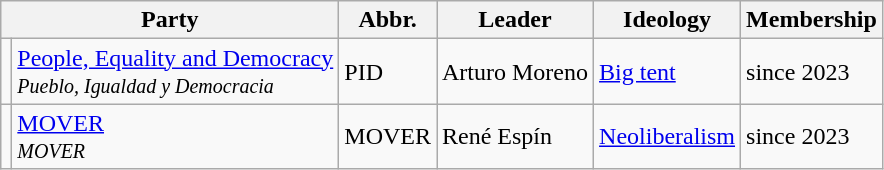<table class=wikitable>
<tr>
<th colspan="2">Party</th>
<th>Abbr.</th>
<th>Leader</th>
<th>Ideology</th>
<th>Membership</th>
</tr>
<tr>
<td bgcolor=></td>
<td><a href='#'>People, Equality and Democracy</a><br><small><em>Pueblo, Igualdad y Democracia</em></small></td>
<td>PID</td>
<td>Arturo Moreno</td>
<td><a href='#'>Big tent</a></td>
<td>since 2023</td>
</tr>
<tr>
<td bgcolor=></td>
<td><a href='#'>MOVER</a><br><small><em>MOVER</em></small></td>
<td>MOVER</td>
<td>René Espín</td>
<td><a href='#'>Neoliberalism</a></td>
<td>since 2023</td>
</tr>
</table>
